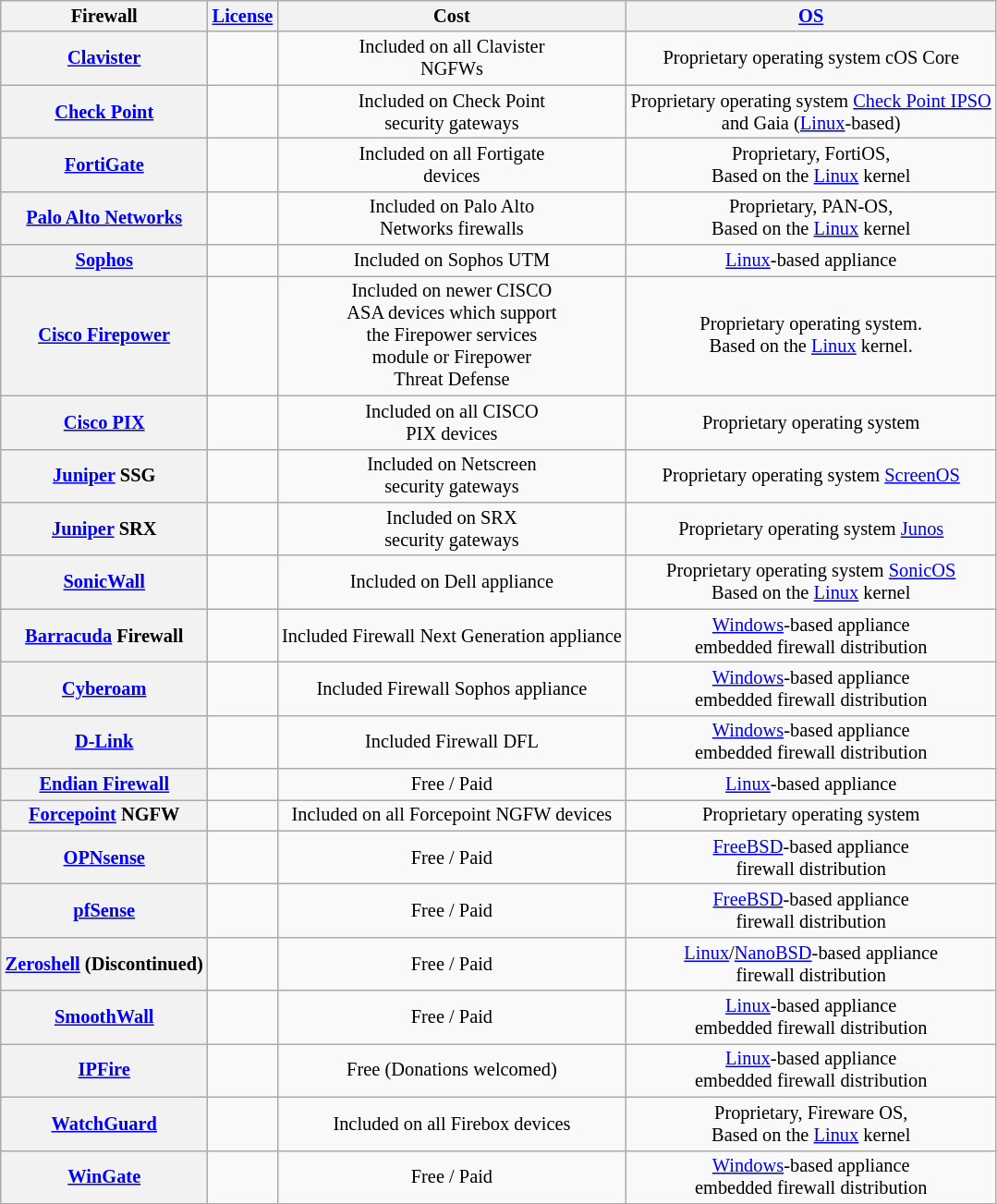<table class="wikitable sortable" style="font-size: 85%; text-align: center; width: auto;">
<tr>
<th>Firewall</th>
<th><a href='#'>License</a></th>
<th>Cost</th>
<th><a href='#'>OS</a></th>
</tr>
<tr>
<th><a href='#'>Clavister</a></th>
<td></td>
<td>Included on all Clavister<br>NGFWs</td>
<td>Proprietary operating system cOS Core</td>
</tr>
<tr>
<th><a href='#'>Check Point</a></th>
<td></td>
<td>Included on Check Point<br>security gateways</td>
<td>Proprietary operating system <a href='#'>Check Point IPSO</a><br>and Gaia (<a href='#'>Linux</a>-based)</td>
</tr>
<tr>
<th><a href='#'>FortiGate</a></th>
<td></td>
<td>Included on all Fortigate<br>devices</td>
<td>Proprietary, FortiOS,<br>Based on the <a href='#'>Linux</a> kernel</td>
</tr>
<tr>
<th><a href='#'>Palo Alto Networks</a></th>
<td></td>
<td>Included on Palo Alto<br>Networks firewalls</td>
<td>Proprietary, PAN-OS,<br>Based on the <a href='#'>Linux</a> kernel</td>
</tr>
<tr>
<th><a href='#'>Sophos</a></th>
<td></td>
<td>Included on Sophos UTM</td>
<td><a href='#'>Linux</a>-based appliance</td>
</tr>
<tr>
<th><a href='#'>Cisco Firepower</a></th>
<td></td>
<td>Included on newer CISCO<br>ASA devices which support<br>the Firepower services<br>module or Firepower<br>Threat Defense</td>
<td>Proprietary operating system.<br>Based on the <a href='#'>Linux</a> kernel.</td>
</tr>
<tr>
<th><a href='#'>Cisco PIX</a></th>
<td></td>
<td>Included on all CISCO<br>PIX devices</td>
<td>Proprietary operating system</td>
</tr>
<tr>
<th><a href='#'>Juniper</a> SSG</th>
<td></td>
<td>Included on Netscreen<br>security gateways</td>
<td>Proprietary operating system <a href='#'>ScreenOS</a></td>
</tr>
<tr>
<th><a href='#'>Juniper</a> SRX</th>
<td></td>
<td>Included on SRX<br>security gateways</td>
<td>Proprietary operating system <a href='#'>Junos</a></td>
</tr>
<tr>
<th><a href='#'>SonicWall</a></th>
<td></td>
<td>Included on Dell appliance</td>
<td>Proprietary operating system <a href='#'>SonicOS</a><br>Based on the <a href='#'>Linux</a> kernel</td>
</tr>
<tr>
<th><a href='#'>Barracuda</a> Firewall</th>
<td></td>
<td>Included Firewall Next Generation appliance</td>
<td><a href='#'>Windows</a>-based appliance<br>embedded firewall distribution</td>
</tr>
<tr>
<th><a href='#'>Cyberoam</a></th>
<td></td>
<td>Included Firewall Sophos appliance</td>
<td><a href='#'>Windows</a>-based appliance<br>embedded firewall distribution</td>
</tr>
<tr>
<th><a href='#'>D-Link</a></th>
<td></td>
<td>Included Firewall DFL</td>
<td><a href='#'>Windows</a>-based appliance<br>embedded firewall distribution</td>
</tr>
<tr>
<th><a href='#'>Endian Firewall</a></th>
<td></td>
<td>Free / Paid</td>
<td><a href='#'>Linux</a>-based appliance</td>
</tr>
<tr>
<th><a href='#'>Forcepoint</a> NGFW</th>
<td></td>
<td>Included on all Forcepoint NGFW devices</td>
<td>Proprietary operating system</td>
</tr>
<tr>
<th><a href='#'>OPNsense</a></th>
<td></td>
<td>Free / Paid</td>
<td><a href='#'>FreeBSD</a>-based appliance<br>firewall distribution</td>
</tr>
<tr>
<th><a href='#'>pfSense</a></th>
<td></td>
<td>Free / Paid</td>
<td><a href='#'>FreeBSD</a>-based appliance<br>firewall distribution</td>
</tr>
<tr>
<th><a href='#'>Zeroshell</a> (Discontinued)</th>
<td></td>
<td>Free / Paid</td>
<td><a href='#'>Linux</a>/<a href='#'>NanoBSD</a>-based appliance<br>firewall distribution</td>
</tr>
<tr>
<th><a href='#'>SmoothWall</a></th>
<td></td>
<td>Free / Paid</td>
<td><a href='#'>Linux</a>-based appliance<br>embedded firewall distribution</td>
</tr>
<tr>
<th><a href='#'>IPFire</a></th>
<td></td>
<td>Free (Donations welcomed)</td>
<td><a href='#'>Linux</a>-based appliance<br>embedded firewall distribution</td>
</tr>
<tr>
<th><a href='#'>WatchGuard</a></th>
<td></td>
<td>Included on all Firebox devices</td>
<td>Proprietary, Fireware OS,<br>Based on the <a href='#'>Linux</a> kernel</td>
</tr>
<tr>
<th><a href='#'>WinGate</a></th>
<td></td>
<td>Free / Paid</td>
<td><a href='#'>Windows</a>-based appliance<br>embedded firewall distribution</td>
</tr>
</table>
